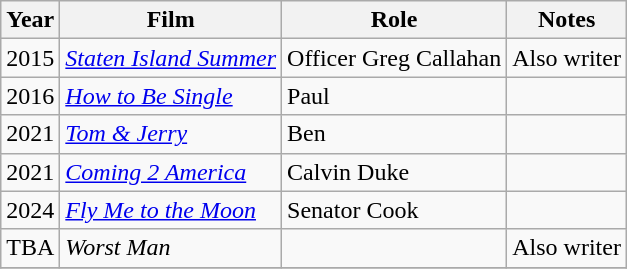<table class="wikitable sortable">
<tr>
<th>Year</th>
<th>Film</th>
<th>Role</th>
<th>Notes</th>
</tr>
<tr>
<td>2015</td>
<td><em><a href='#'>Staten Island Summer</a></em></td>
<td>Officer Greg Callahan</td>
<td>Also writer</td>
</tr>
<tr>
<td>2016</td>
<td><em><a href='#'>How to Be Single</a></em></td>
<td>Paul</td>
<td></td>
</tr>
<tr>
<td>2021</td>
<td><em><a href='#'>Tom & Jerry</a></em></td>
<td>Ben</td>
<td></td>
</tr>
<tr>
<td>2021</td>
<td><em><a href='#'>Coming 2 America</a></em></td>
<td>Calvin Duke</td>
<td></td>
</tr>
<tr>
<td>2024</td>
<td><em><a href='#'>Fly Me to the Moon</a></em></td>
<td>Senator Cook</td>
<td></td>
</tr>
<tr>
<td>TBA</td>
<td><em>Worst Man</em></td>
<td></td>
<td>Also writer</td>
</tr>
<tr>
</tr>
</table>
